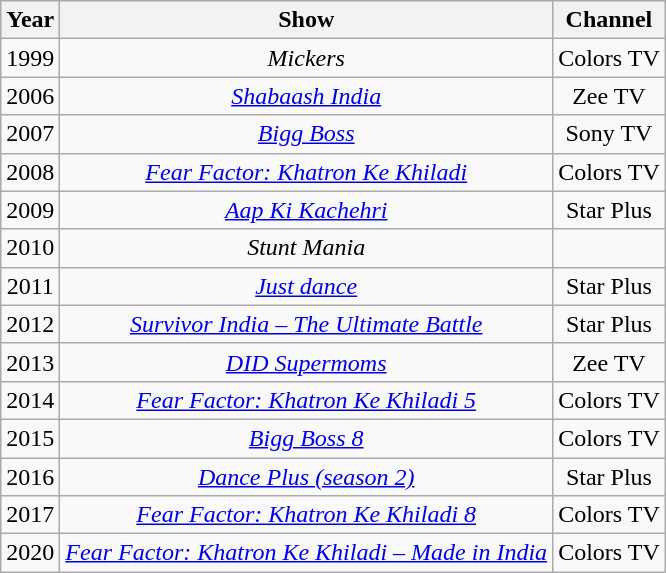<table class="wikitable sortable" style="text-align:center;">
<tr>
<th>Year</th>
<th>Show</th>
<th>Channel</th>
</tr>
<tr>
<td>1999</td>
<td><em>Mickers</em></td>
<td>Colors TV</td>
</tr>
<tr>
<td>2006</td>
<td><em><a href='#'>Shabaash India</a></em></td>
<td>Zee TV</td>
</tr>
<tr>
<td>2007</td>
<td><em><a href='#'>Bigg Boss</a></em></td>
<td>Sony TV</td>
</tr>
<tr>
<td>2008</td>
<td><em><a href='#'>Fear Factor: Khatron Ke Khiladi</a></em></td>
<td>Colors TV</td>
</tr>
<tr>
<td>2009</td>
<td><em><a href='#'>Aap Ki Kachehri</a></em></td>
<td>Star Plus</td>
</tr>
<tr>
<td>2010</td>
<td><em>Stunt Mania</em></td>
<td></td>
</tr>
<tr>
<td>2011</td>
<td><a href='#'><em>Just dance</em></a></td>
<td>Star Plus</td>
</tr>
<tr>
<td>2012</td>
<td><em><a href='#'>Survivor India – The Ultimate Battle</a></em></td>
<td>Star Plus</td>
</tr>
<tr>
<td>2013</td>
<td><a href='#'><em>DID Supermoms</em></a></td>
<td>Zee TV</td>
</tr>
<tr>
<td>2014</td>
<td><em><a href='#'>Fear Factor: Khatron Ke Khiladi 5</a></em></td>
<td>Colors TV</td>
</tr>
<tr>
<td>2015</td>
<td><em><a href='#'>Bigg Boss 8</a></em></td>
<td>Colors TV</td>
</tr>
<tr>
<td>2016</td>
<td><em><a href='#'>Dance Plus (season 2)</a></em></td>
<td>Star Plus</td>
</tr>
<tr>
<td>2017</td>
<td><em><a href='#'>Fear Factor: Khatron Ke Khiladi 8</a></em></td>
<td>Colors TV</td>
</tr>
<tr>
<td>2020</td>
<td><em><a href='#'>Fear Factor: Khatron Ke Khiladi – Made in India</a></em></td>
<td>Colors TV</td>
</tr>
</table>
